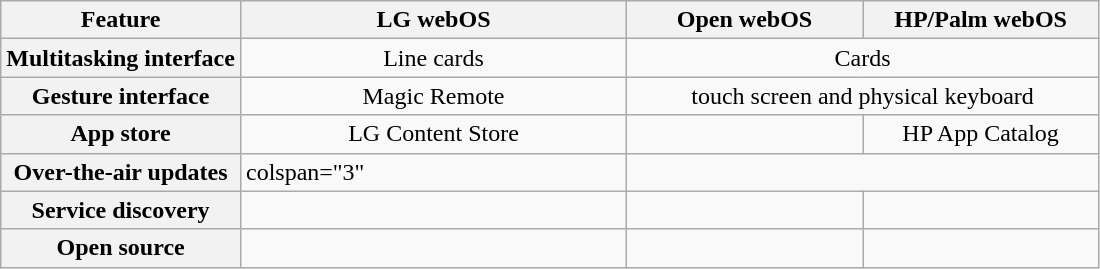<table class="wikitable">
<tr>
<th scope="col">Feature</th>
<th scope="col" width="250">LG webOS</th>
<th scope="col" width="150">Open webOS</th>
<th scope="col" width="150">HP/Palm webOS</th>
</tr>
<tr>
<th scope="row">Multitasking interface</th>
<td style="text-align:center">Line cards</td>
<td colspan="2" style="text-align:center">Cards</td>
</tr>
<tr>
<th scope="row">Gesture interface</th>
<td style="text-align:center">Magic Remote</td>
<td colspan="2" style="text-align:center">touch screen and physical keyboard</td>
</tr>
<tr>
<th scope="row">App store</th>
<td style="text-align:center">LG Content Store</td>
<td></td>
<td style="text-align:center">HP App Catalog</td>
</tr>
<tr>
<th scope="row">Over-the-air updates</th>
<td>colspan="3" </td>
</tr>
<tr>
<th scope="row">Service discovery</th>
<td></td>
<td></td>
<td></td>
</tr>
<tr>
<th scope="row">Open source</th>
<td></td>
<td></td>
<td></td>
</tr>
</table>
